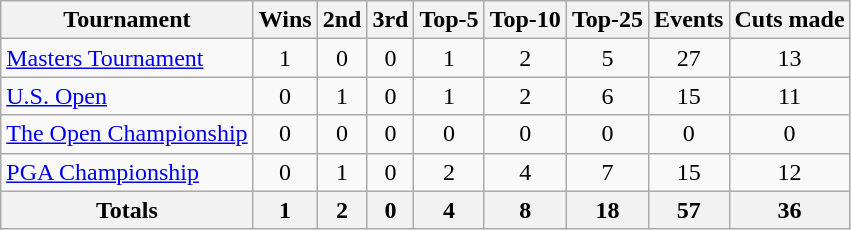<table class=wikitable style=text-align:center>
<tr>
<th>Tournament</th>
<th>Wins</th>
<th>2nd</th>
<th>3rd</th>
<th>Top-5</th>
<th>Top-10</th>
<th>Top-25</th>
<th>Events</th>
<th>Cuts made</th>
</tr>
<tr>
<td align=left><a href='#'>Masters Tournament</a></td>
<td>1</td>
<td>0</td>
<td>0</td>
<td>1</td>
<td>2</td>
<td>5</td>
<td>27</td>
<td>13</td>
</tr>
<tr>
<td align=left><a href='#'>U.S. Open</a></td>
<td>0</td>
<td>1</td>
<td>0</td>
<td>1</td>
<td>2</td>
<td>6</td>
<td>15</td>
<td>11</td>
</tr>
<tr>
<td align=left><a href='#'>The Open Championship</a></td>
<td>0</td>
<td>0</td>
<td>0</td>
<td>0</td>
<td>0</td>
<td>0</td>
<td>0</td>
<td>0</td>
</tr>
<tr>
<td align=left><a href='#'>PGA Championship</a></td>
<td>0</td>
<td>1</td>
<td>0</td>
<td>2</td>
<td>4</td>
<td>7</td>
<td>15</td>
<td>12</td>
</tr>
<tr>
<th>Totals</th>
<th>1</th>
<th>2</th>
<th>0</th>
<th>4</th>
<th>8</th>
<th>18</th>
<th>57</th>
<th>36</th>
</tr>
</table>
